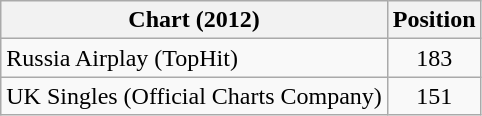<table class="wikitable sortable">
<tr>
<th scope="col">Chart (2012)</th>
<th scope="col">Position</th>
</tr>
<tr>
<td>Russia Airplay (TopHit)</td>
<td style="text-align:center;">183</td>
</tr>
<tr>
<td>UK Singles (Official Charts Company)</td>
<td align="center">151</td>
</tr>
</table>
